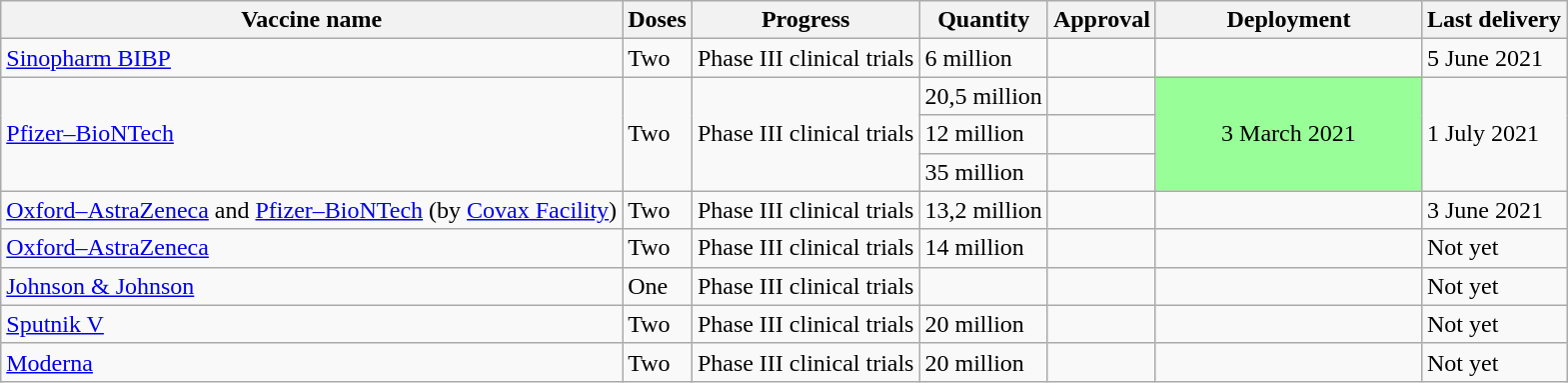<table class="wikitable">
<tr>
<th>Vaccine name</th>
<th>Doses</th>
<th>Progress</th>
<th>Quantity</th>
<th>Approval</th>
<th>Deployment</th>
<th>Last delivery</th>
</tr>
<tr>
<td><a href='#'>Sinopharm BIBP</a></td>
<td>Two</td>
<td>Phase III clinical trials</td>
<td>6 million</td>
<td></td>
<td></td>
<td>5 June 2021</td>
</tr>
<tr>
<td rowspan="3"><a href='#'>Pfizer–BioNTech</a></td>
<td rowspan="3">Two</td>
<td rowspan="3">Phase III clinical trials</td>
<td>20,5 million</td>
<td></td>
<td rowspan="3" align="center" style="width:170px;color:black" bgcolor="#98FF98"> 3 March 2021</td>
<td rowspan="3">1 July 2021</td>
</tr>
<tr>
<td>12 million</td>
<td></td>
</tr>
<tr>
<td>35 million</td>
<td></td>
</tr>
<tr>
<td><a href='#'>Oxford–AstraZeneca</a> and <a href='#'>Pfizer–BioNTech</a> (by <a href='#'>Covax Facility</a>)</td>
<td>Two</td>
<td>Phase III clinical trials</td>
<td>13,2 million</td>
<td></td>
<td></td>
<td>3 June 2021</td>
</tr>
<tr>
<td><a href='#'>Oxford–AstraZeneca</a></td>
<td>Two</td>
<td>Phase III clinical trials</td>
<td>14 million</td>
<td></td>
<td></td>
<td>Not yet</td>
</tr>
<tr>
<td><a href='#'>Johnson & Johnson</a></td>
<td>One</td>
<td>Phase III clinical trials</td>
<td></td>
<td></td>
<td></td>
<td>Not yet</td>
</tr>
<tr>
<td><a href='#'>Sputnik V</a></td>
<td>Two</td>
<td>Phase III clinical trials</td>
<td>20 million</td>
<td></td>
<td></td>
<td>Not yet</td>
</tr>
<tr>
<td><a href='#'>Moderna</a></td>
<td>Two</td>
<td>Phase III clinical trials</td>
<td>20 million</td>
<td></td>
<td></td>
<td>Not yet</td>
</tr>
</table>
